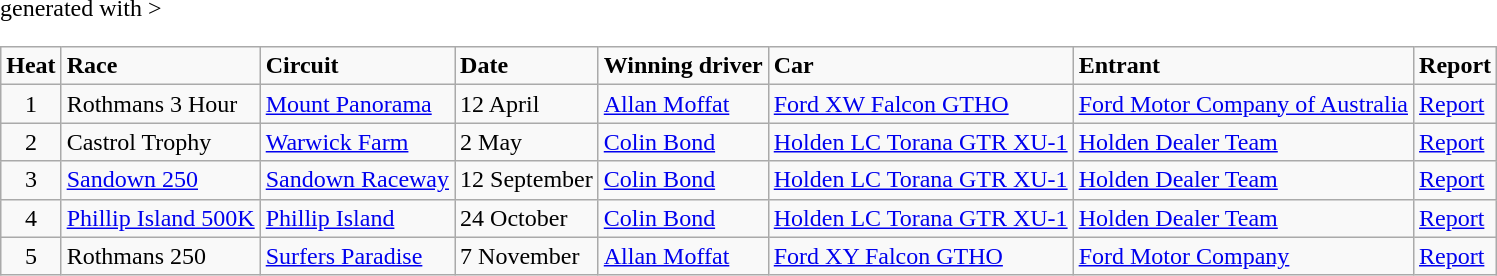<table class="wikitable" <hiddentext>generated with >
<tr style="font-weight:bold">
<td align="center">Heat</td>
<td>Race</td>
<td>Circuit</td>
<td>Date</td>
<td>Winning driver</td>
<td>Car</td>
<td>Entrant</td>
<td>Report</td>
</tr>
<tr>
<td align="center">1</td>
<td>Rothmans 3 Hour</td>
<td><a href='#'>Mount Panorama</a></td>
<td>12 April</td>
<td> <a href='#'>Allan Moffat</a></td>
<td><a href='#'>Ford XW Falcon GTHO</a></td>
<td><a href='#'>Ford Motor Company of Australia</a></td>
<td><a href='#'>Report</a></td>
</tr>
<tr>
<td align="center">2</td>
<td>Castrol Trophy</td>
<td><a href='#'>Warwick Farm</a></td>
<td>2 May</td>
<td> <a href='#'>Colin Bond</a></td>
<td><a href='#'>Holden LC Torana GTR XU-1</a></td>
<td><a href='#'>Holden Dealer Team</a></td>
<td><a href='#'>Report</a></td>
</tr>
<tr>
<td align="center">3</td>
<td><a href='#'>Sandown 250</a></td>
<td><a href='#'>Sandown Raceway</a></td>
<td>12 September</td>
<td> <a href='#'>Colin Bond</a></td>
<td><a href='#'>Holden LC Torana GTR XU-1</a></td>
<td><a href='#'>Holden Dealer Team</a></td>
<td><a href='#'>Report</a></td>
</tr>
<tr>
<td align="center">4</td>
<td><a href='#'>Phillip Island 500K</a></td>
<td><a href='#'>Phillip Island</a></td>
<td>24 October</td>
<td> <a href='#'>Colin Bond</a></td>
<td><a href='#'>Holden LC Torana GTR XU-1</a></td>
<td><a href='#'>Holden Dealer Team</a></td>
<td><a href='#'>Report</a></td>
</tr>
<tr>
<td align="center">5</td>
<td>Rothmans 250</td>
<td><a href='#'>Surfers Paradise</a></td>
<td>7 November</td>
<td> <a href='#'>Allan Moffat</a></td>
<td><a href='#'>Ford XY Falcon GTHO</a></td>
<td><a href='#'>Ford Motor Company</a></td>
<td><a href='#'>Report</a></td>
</tr>
</table>
